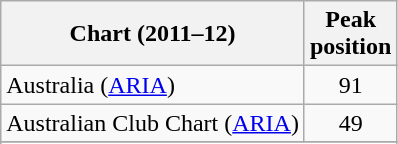<table class="wikitable plainrowheaders sortable">
<tr>
<th scope="col">Chart (2011–12)</th>
<th scope="col">Peak<br>position</th>
</tr>
<tr>
<td>Australia (<a href='#'>ARIA</a>)</td>
<td style="text-align:center;">91</td>
</tr>
<tr>
<td>Australian Club Chart (<a href='#'>ARIA</a>)</td>
<td style="text-align:center;">49</td>
</tr>
<tr>
</tr>
<tr>
</tr>
<tr>
</tr>
<tr>
</tr>
<tr>
</tr>
</table>
